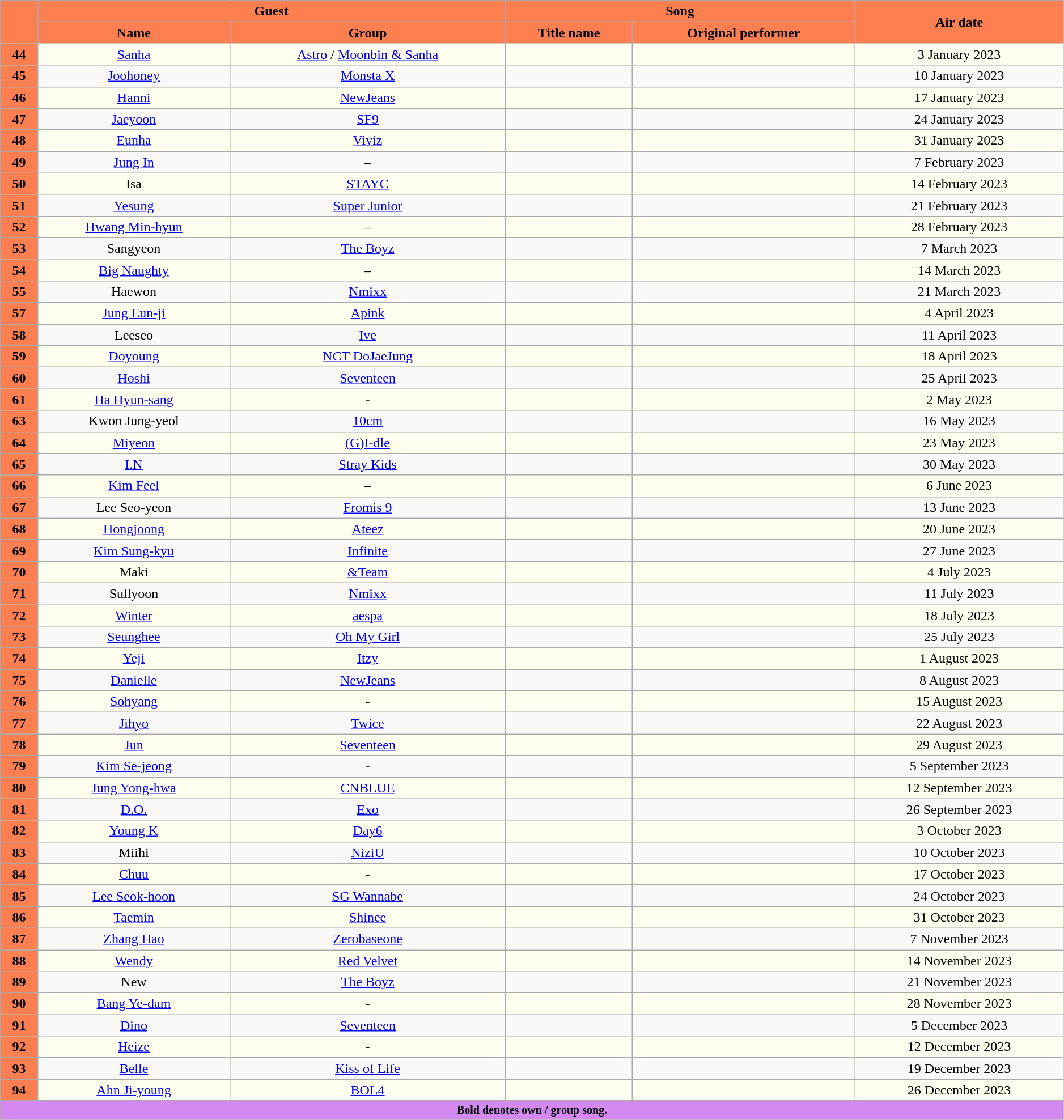<table class="wikitable sortable plainrowheaders" style="text-align:center; clear:both; text-align:center; width:99%">
<tr>
<th rowspan="2" style="background:#FF7F50"></th>
<th colspan="2" style="background:#FF7F50">Guest</th>
<th colspan="2" style="background:#FF7F50">Song</th>
<th rowspan="2" style="background:#FF7F50">Air date</th>
</tr>
<tr>
<th scope="col" style="background:#FF7F50">Name</th>
<th scope="col" style="background:#FF7F50">Group</th>
<th scope="col" class="unsortable" style="background:#FF7F50">Title name</th>
<th scope="col" class="unsortable" style="background:#FF7F50">Original performer</th>
</tr>
<tr>
<th style=background:#FF7F50>44</th>
<td style=background:#FFFFF0><a href='#'>Sanha</a></td>
<td style=background:#FFFFF0><a href='#'>Astro</a> / <a href='#'>Moonbin & Sanha</a></td>
<td style=background:#FFFFF0></td>
<td style=background:#FFFFF0></td>
<td style=background:#FFFFF0>3 January 2023</td>
</tr>
<tr>
<th style=background:#FF7F50>45</th>
<td><a href='#'>Joohoney</a></td>
<td><a href='#'>Monsta X</a></td>
<td></td>
<td></td>
<td>10 January 2023</td>
</tr>
<tr>
<th style=background:#FF7F50>46</th>
<td style=background:#FFFFF0><a href='#'>Hanni</a></td>
<td style=background:#FFFFF0><a href='#'>NewJeans</a></td>
<td style=background:#FFFFF0></td>
<td style=background:#FFFFF0></td>
<td style=background:#FFFFF0>17 January 2023</td>
</tr>
<tr>
<th style=background:#FF7F50>47</th>
<td><a href='#'>Jaeyoon</a></td>
<td><a href='#'>SF9</a></td>
<td></td>
<td></td>
<td>24 January 2023</td>
</tr>
<tr>
<th style=background:#FF7F50>48</th>
<td style=background:#FFFFF0><a href='#'>Eunha</a></td>
<td style=background:#FFFFF0><a href='#'>Viviz</a></td>
<td style=background:#FFFFF0></td>
<td style=background:#FFFFF0></td>
<td style=background:#FFFFF0>31 January 2023</td>
</tr>
<tr>
<th style=background:#FF7F50>49</th>
<td><a href='#'>Jung In</a></td>
<td>–</td>
<td></td>
<td></td>
<td>7 February 2023</td>
</tr>
<tr>
<th style=background:#FF7F50>50</th>
<td style=background:#FFFFF0>Isa</td>
<td style=background:#FFFFF0><a href='#'>STAYC</a></td>
<td style=background:#FFFFF0></td>
<td style=background:#FFFFF0></td>
<td style=background:#FFFFF0>14 February 2023</td>
</tr>
<tr>
<th style=background:#FF7F50>51</th>
<td><a href='#'>Yesung</a></td>
<td><a href='#'>Super Junior</a></td>
<td></td>
<td></td>
<td>21 February 2023</td>
</tr>
<tr>
<th style=background:#FF7F50>52</th>
<td style=background:#FFFFF0><a href='#'>Hwang Min-hyun</a></td>
<td style=background:#FFFFF0>–</td>
<td style=background:#FFFFF0></td>
<td style=background:#FFFFF0></td>
<td style=background:#FFFFF0>28 February 2023</td>
</tr>
<tr>
<th style=background:#FF7F50>53</th>
<td>Sangyeon</td>
<td><a href='#'>The Boyz</a></td>
<td></td>
<td></td>
<td>7 March 2023</td>
</tr>
<tr>
<th style=background:#FF7F50>54</th>
<td style=background:#FFFFF0><a href='#'>Big Naughty</a></td>
<td style=background:#FFFFF0>–</td>
<td style=background:#FFFFF0></td>
<td style=background:#FFFFF0></td>
<td style=background:#FFFFF0>14 March 2023</td>
</tr>
<tr>
<th style=background:#FF7F50>55</th>
<td>Haewon</td>
<td><a href='#'>Nmixx</a></td>
<td></td>
<td></td>
<td>21 March 2023</td>
</tr>
<tr>
<th style=background:#FF7F50>57</th>
<td style=background:#FFFFF0><a href='#'>Jung Eun-ji</a></td>
<td style=background:#FFFFF0><a href='#'>Apink</a></td>
<td style=background:#FFFFF0></td>
<td style=background:#FFFFF0></td>
<td style=background:#FFFFF0>4 April 2023</td>
</tr>
<tr>
<th style=background:#FF7F50>58</th>
<td>Leeseo</td>
<td><a href='#'>Ive</a></td>
<td></td>
<td></td>
<td>11 April 2023</td>
</tr>
<tr>
<th style=background:#FF7F50>59</th>
<td style=background:#FFFFF0><a href='#'>Doyoung</a></td>
<td style=background:#FFFFF0><a href='#'>NCT DoJaeJung</a></td>
<td style=background:#FFFFF0></td>
<td style=background:#FFFFF0></td>
<td style=background:#FFFFF0>18 April 2023</td>
</tr>
<tr>
<th style=background:#FF7F50>60</th>
<td><a href='#'>Hoshi</a></td>
<td><a href='#'>Seventeen</a></td>
<td></td>
<td></td>
<td>25 April 2023</td>
</tr>
<tr>
<th style=background:#FF7F50>61</th>
<td style=background:#FFFFF0><a href='#'>Ha Hyun-sang</a></td>
<td style=background:#FFFFF0>-</td>
<td style=background:#FFFFF0></td>
<td style=background:#FFFFF0></td>
<td style=background:#FFFFF0>2 May 2023</td>
</tr>
<tr>
<th style=background:#FF7F50>63</th>
<td>Kwon Jung-yeol</td>
<td><a href='#'>10cm</a></td>
<td></td>
<td></td>
<td>16 May 2023</td>
</tr>
<tr>
<th style=background:#FF7F50>64</th>
<td style=background:#FFFFF0><a href='#'>Miyeon</a></td>
<td style=background:#FFFFF0><a href='#'>(G)I-dle</a></td>
<td style=background:#FFFFF0></td>
<td style=background:#FFFFF0></td>
<td style=background:#FFFFF0>23 May 2023</td>
</tr>
<tr>
<th style=background:#FF7F50>65</th>
<td><a href='#'>I.N</a></td>
<td><a href='#'>Stray Kids</a></td>
<td></td>
<td></td>
<td>30 May 2023</td>
</tr>
<tr>
<th style=background:#FF7F50>66</th>
<td style=background:#FFFFF0><a href='#'>Kim Feel</a></td>
<td style=background:#FFFFF0>–</td>
<td style=background:#FFFFF0></td>
<td style=background:#FFFFF0></td>
<td style=background:#FFFFF0>6 June 2023</td>
</tr>
<tr>
<th style=background:#FF7F50>67</th>
<td>Lee Seo-yeon</td>
<td><a href='#'>Fromis 9</a></td>
<td></td>
<td></td>
<td>13 June 2023</td>
</tr>
<tr>
<th style=background:#FF7F50>68</th>
<td style=background:#FFFFF0><a href='#'>Hongjoong</a></td>
<td style=background:#FFFFF0><a href='#'>Ateez</a></td>
<td style=background:#FFFFF0></td>
<td style=background:#FFFFF0></td>
<td style=background:#FFFFF0>20 June 2023</td>
</tr>
<tr>
<th style=background:#FF7F50>69</th>
<td><a href='#'>Kim Sung-kyu</a></td>
<td><a href='#'>Infinite</a></td>
<td></td>
<td></td>
<td>27 June 2023</td>
</tr>
<tr>
<th style=background:#FF7F50>70</th>
<td style=background:#FFFFF0>Maki</td>
<td style=background:#FFFFF0><a href='#'>&Team</a></td>
<td style=background:#FFFFF0></td>
<td style=background:#FFFFF0></td>
<td style=background:#FFFFF0>4 July 2023</td>
</tr>
<tr>
<th style=background:#FF7F50>71</th>
<td>Sullyoon</td>
<td><a href='#'>Nmixx</a></td>
<td></td>
<td></td>
<td>11 July 2023</td>
</tr>
<tr>
<th style=background:#FF7F50>72</th>
<td style=background:#FFFFF0><a href='#'>Winter</a></td>
<td style=background:#FFFFF0><a href='#'>aespa</a></td>
<td style=background:#FFFFF0></td>
<td style=background:#FFFFF0></td>
<td style=background:#FFFFF0>18 July 2023</td>
</tr>
<tr>
<th style=background:#FF7F50>73</th>
<td><a href='#'>Seunghee</a></td>
<td><a href='#'>Oh My Girl</a></td>
<td></td>
<td></td>
<td>25 July 2023</td>
</tr>
<tr>
<th style=background:#FF7F50>74</th>
<td style=background:#FFFFF0><a href='#'>Yeji</a></td>
<td style=background:#FFFFF0><a href='#'>Itzy</a></td>
<td style=background:#FFFFF0></td>
<td style=background:#FFFFF0></td>
<td style=background:#FFFFF0>1 August 2023</td>
</tr>
<tr>
<th style=background:#FF7F50>75</th>
<td><a href='#'>Danielle</a></td>
<td><a href='#'>NewJeans</a></td>
<td></td>
<td></td>
<td>8 August 2023</td>
</tr>
<tr>
<th style=background:#FF7F50>76</th>
<td style=background:#FFFFF0><a href='#'>Sohyang</a></td>
<td style=background:#FFFFF0>-</td>
<td style=background:#FFFFF0></td>
<td style=background:#FFFFF0></td>
<td style=background:#FFFFF0>15 August 2023</td>
</tr>
<tr>
<th style=background:#FF7F50>77</th>
<td><a href='#'>Jihyo</a></td>
<td><a href='#'>Twice</a></td>
<td></td>
<td></td>
<td>22 August 2023</td>
</tr>
<tr>
<th style=background:#FF7F50>78</th>
<td style=background:#FFFFF0><a href='#'>Jun</a></td>
<td style=background:#FFFFF0><a href='#'>Seventeen</a></td>
<td style=background:#FFFFF0></td>
<td style=background:#FFFFF0></td>
<td style=background:#FFFFF0>29 August 2023</td>
</tr>
<tr>
<th style=background:#FF7F50>79</th>
<td><a href='#'>Kim Se-jeong</a></td>
<td>-</td>
<td></td>
<td></td>
<td>5 September 2023</td>
</tr>
<tr>
<th style=background:#FF7F50>80</th>
<td style=background:#FFFFF0><a href='#'>Jung Yong-hwa</a></td>
<td style=background:#FFFFF0><a href='#'>CNBLUE</a></td>
<td style=background:#FFFFF0></td>
<td style=background:#FFFFF0></td>
<td style=background:#FFFFF0>12 September 2023</td>
</tr>
<tr>
<th style=background:#FF7F50>81</th>
<td><a href='#'>D.O.</a></td>
<td><a href='#'>Exo</a></td>
<td></td>
<td></td>
<td>26 September 2023</td>
</tr>
<tr>
<th style=background:#FF7F50>82</th>
<td style=background:#FFFFF0><a href='#'>Young K</a></td>
<td style=background:#FFFFF0><a href='#'>Day6</a></td>
<td style=background:#FFFFF0></td>
<td style=background:#FFFFF0></td>
<td style=background:#FFFFF0>3 October 2023</td>
</tr>
<tr>
<th style=background:#FF7F50>83</th>
<td>Miihi</td>
<td><a href='#'>NiziU</a></td>
<td></td>
<td></td>
<td>10 October 2023</td>
</tr>
<tr>
<th style=background:#FF7F50>84</th>
<td style=background:#FFFFF0><a href='#'>Chuu</a></td>
<td style=background:#FFFFF0>-</td>
<td style=background:#FFFFF0></td>
<td style=background:#FFFFF0></td>
<td style=background:#FFFFF0>17 October 2023</td>
</tr>
<tr>
<th style=background:#FF7F50>85</th>
<td><a href='#'>Lee Seok-hoon</a></td>
<td><a href='#'>SG Wannabe</a></td>
<td></td>
<td></td>
<td>24 October 2023</td>
</tr>
<tr>
<th style=background:#FF7F50>86</th>
<td style=background:#FFFFF0><a href='#'>Taemin</a></td>
<td style=background:#FFFFF0><a href='#'>Shinee</a></td>
<td style=background:#FFFFF0></td>
<td style=background:#FFFFF0></td>
<td style=background:#FFFFF0>31 October 2023</td>
</tr>
<tr>
<th style=background:#FF7F50>87</th>
<td><a href='#'>Zhang Hao</a></td>
<td><a href='#'>Zerobaseone</a></td>
<td></td>
<td></td>
<td>7 November 2023</td>
</tr>
<tr>
<th style=background:#FF7F50>88</th>
<td style=background:#FFFFF0><a href='#'>Wendy</a></td>
<td style=background:#FFFFF0><a href='#'>Red Velvet</a></td>
<td style=background:#FFFFF0></td>
<td style=background:#FFFFF0></td>
<td style=background:#FFFFF0>14 November 2023</td>
</tr>
<tr>
<th style=background:#FF7F50>89</th>
<td>New</td>
<td><a href='#'>The Boyz</a></td>
<td></td>
<td></td>
<td>21 November 2023</td>
</tr>
<tr>
<th style=background:#FF7F50>90</th>
<td style=background:#FFFFF0><a href='#'>Bang Ye-dam</a></td>
<td style=background:#FFFFF0>-</td>
<td style=background:#FFFFF0></td>
<td style=background:#FFFFF0></td>
<td style=background:#FFFFF0>28 November 2023</td>
</tr>
<tr>
<th style=background:#FF7F50>91</th>
<td><a href='#'>Dino</a></td>
<td><a href='#'>Seventeen</a></td>
<td></td>
<td></td>
<td>5 December 2023</td>
</tr>
<tr>
<th style=background:#FF7F50>92</th>
<td style=background:#FFFFF0><a href='#'>Heize</a></td>
<td style=background:#FFFFF0>-</td>
<td style=background:#FFFFF0></td>
<td style=background:#FFFFF0></td>
<td style=background:#FFFFF0>12 December 2023</td>
</tr>
<tr>
<th style=background:#FF7F50>93</th>
<td><a href='#'>Belle</a></td>
<td><a href='#'>Kiss of Life</a></td>
<td></td>
<td></td>
<td>19 December 2023</td>
</tr>
<tr>
<th style=background:#FF7F50>94</th>
<td style=background:#FFFFF0><a href='#'>Ahn Ji-young</a></td>
<td style=background:#FFFFF0><a href='#'>BOL4</a></td>
<td style=background:#FFFFF0></td>
<td style=background:#FFFFF0></td>
<td style=background:#FFFFF0>26 December 2023</td>
</tr>
<tr>
<th colspan="6" class="unsortable" style="text-align:center; background:#D488F2; font-size:10pt;"><strong>Bold</strong> denotes own / group song.</th>
</tr>
</table>
